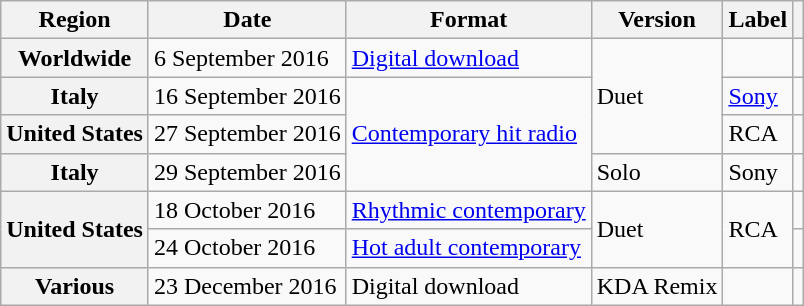<table class="wikitable plainrowheaders">
<tr>
<th>Region</th>
<th>Date</th>
<th>Format</th>
<th>Version</th>
<th>Label</th>
<th></th>
</tr>
<tr>
<th scope="row">Worldwide</th>
<td>6 September 2016</td>
<td><a href='#'>Digital download</a></td>
<td rowspan="3">Duet</td>
<td></td>
<td></td>
</tr>
<tr>
<th scope="row">Italy</th>
<td>16 September 2016</td>
<td rowspan="3"><a href='#'>Contemporary hit radio</a></td>
<td><a href='#'>Sony</a></td>
<td></td>
</tr>
<tr>
<th scope="row">United States</th>
<td>27 September 2016</td>
<td>RCA</td>
<td></td>
</tr>
<tr>
<th scope="row">Italy</th>
<td>29 September 2016</td>
<td>Solo</td>
<td>Sony</td>
<td></td>
</tr>
<tr>
<th scope="row" rowspan="2">United States</th>
<td>18 October 2016</td>
<td><a href='#'>Rhythmic contemporary</a></td>
<td rowspan="2">Duet</td>
<td rowspan="2">RCA</td>
<td></td>
</tr>
<tr>
<td>24 October 2016</td>
<td><a href='#'>Hot adult contemporary</a></td>
<td></td>
</tr>
<tr>
<th scope="row">Various</th>
<td>23 December 2016</td>
<td>Digital download</td>
<td>KDA Remix</td>
<td></td>
<td></td>
</tr>
</table>
